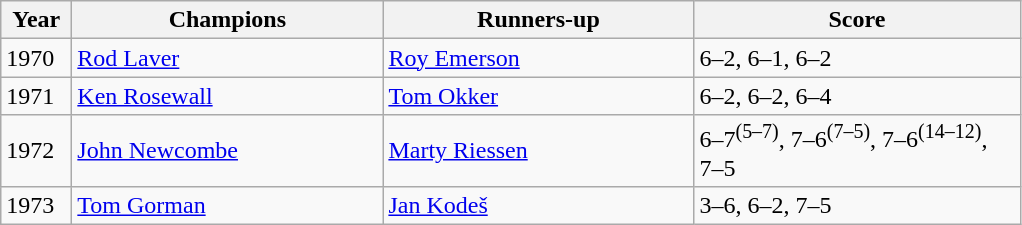<table class="wikitable">
<tr>
<th style="width:40px">Year</th>
<th style="width:200px">Champions</th>
<th style="width:200px">Runners-up</th>
<th style="width:210px" class="unsortable">Score</th>
</tr>
<tr>
<td>1970</td>
<td> <a href='#'>Rod Laver</a></td>
<td> <a href='#'>Roy Emerson</a></td>
<td>6–2, 6–1, 6–2</td>
</tr>
<tr>
<td>1971</td>
<td> <a href='#'>Ken Rosewall</a></td>
<td> <a href='#'>Tom Okker</a></td>
<td>6–2, 6–2, 6–4</td>
</tr>
<tr>
<td>1972</td>
<td> <a href='#'>John Newcombe</a></td>
<td> <a href='#'>Marty Riessen</a></td>
<td>6–7<sup>(5–7)</sup>, 7–6<sup>(7–5)</sup>, 7–6<sup>(14–12)</sup>, 7–5</td>
</tr>
<tr>
<td>1973</td>
<td> <a href='#'>Tom Gorman</a></td>
<td> <a href='#'>Jan Kodeš</a></td>
<td>3–6, 6–2, 7–5</td>
</tr>
</table>
